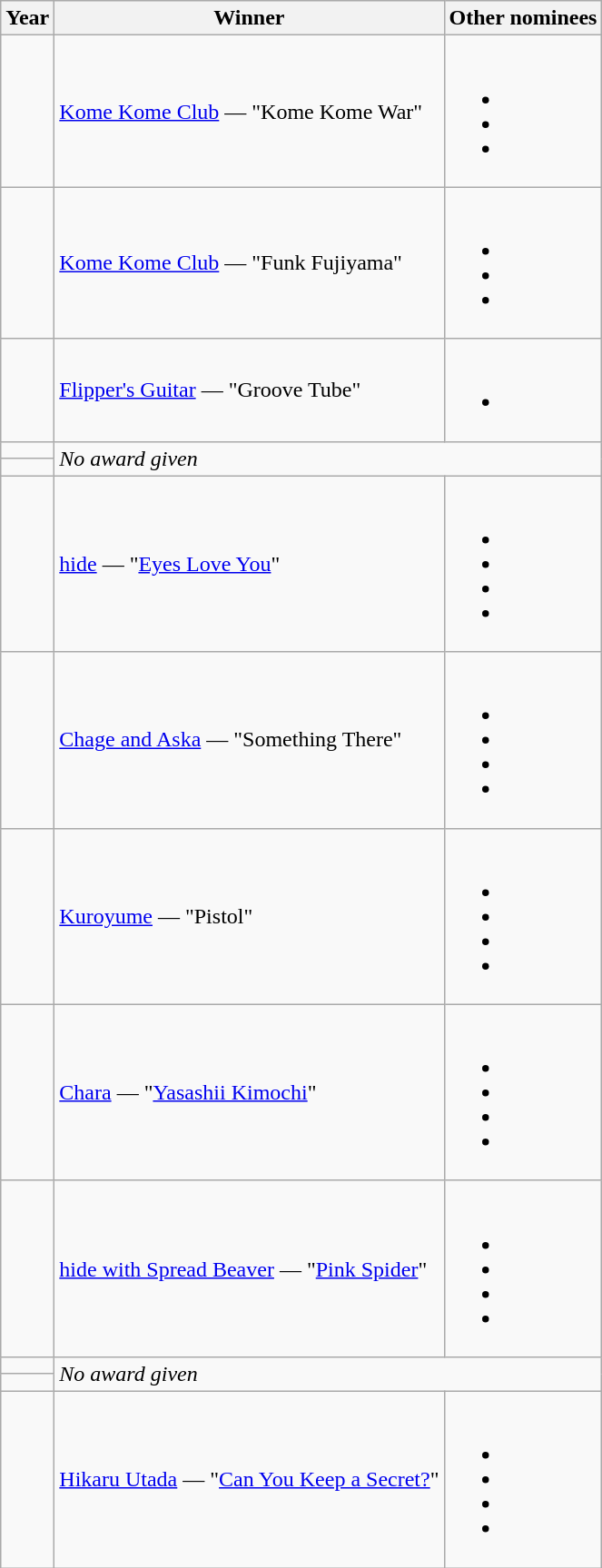<table class="wikitable">
<tr>
<th>Year</th>
<th>Winner</th>
<th>Other nominees</th>
</tr>
<tr>
<td></td>
<td><a href='#'>Kome Kome Club</a> — "Kome Kome War"</td>
<td><br><ul><li></li><li></li><li></li></ul></td>
</tr>
<tr>
<td></td>
<td><a href='#'>Kome Kome Club</a> — "Funk Fujiyama"</td>
<td><br><ul><li></li><li></li><li></li></ul></td>
</tr>
<tr>
<td></td>
<td><a href='#'>Flipper's Guitar</a> — "Groove Tube"</td>
<td><br><ul><li></li></ul></td>
</tr>
<tr>
<td></td>
<td rowspan="2" colspan="2"><em>No award given</em></td>
</tr>
<tr>
<td></td>
</tr>
<tr>
<td></td>
<td><a href='#'>hide</a> — "<a href='#'>Eyes Love You</a>"</td>
<td><br><ul><li></li><li></li><li></li><li></li></ul></td>
</tr>
<tr>
<td></td>
<td><a href='#'>Chage and Aska</a> — "Something There"</td>
<td><br><ul><li></li><li></li><li></li><li></li></ul></td>
</tr>
<tr>
<td></td>
<td><a href='#'>Kuroyume</a> — "Pistol"</td>
<td><br><ul><li></li><li></li><li></li><li></li></ul></td>
</tr>
<tr>
<td></td>
<td><a href='#'>Chara</a> — "<a href='#'>Yasashii Kimochi</a>"</td>
<td><br><ul><li></li><li></li><li></li><li></li></ul></td>
</tr>
<tr>
<td></td>
<td><a href='#'>hide with Spread Beaver</a> — "<a href='#'>Pink Spider</a>"</td>
<td><br><ul><li></li><li></li><li></li><li></li></ul></td>
</tr>
<tr>
<td></td>
<td rowspan="2" colspan="2"><em>No award given</em></td>
</tr>
<tr>
<td></td>
</tr>
<tr>
<td></td>
<td><a href='#'>Hikaru Utada</a> — "<a href='#'>Can You Keep a Secret?</a>"</td>
<td><br><ul><li></li><li></li><li></li><li></li></ul></td>
</tr>
</table>
